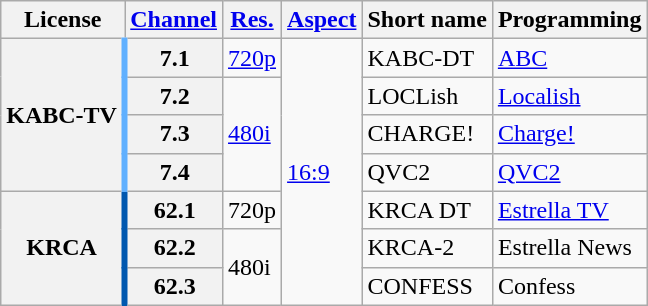<table class="wikitable">
<tr>
<th scope = "col">License</th>
<th scope = "col"><a href='#'>Channel</a></th>
<th scope = "col"><a href='#'>Res.</a></th>
<th scope = "col"><a href='#'>Aspect</a></th>
<th scope = "col">Short name</th>
<th scope = "col">Programming</th>
</tr>
<tr>
<th rowspan = "4" scope = "row" style="border-right: 4px solid #60B0FF;">KABC-TV</th>
<th scope = "row">7.1</th>
<td><a href='#'>720p</a></td>
<td rowspan=7><a href='#'>16:9</a></td>
<td>KABC-DT</td>
<td><a href='#'>ABC</a></td>
</tr>
<tr>
<th scope = "row">7.2</th>
<td rowspan="3"><a href='#'>480i</a></td>
<td>LOCLish</td>
<td><a href='#'>Localish</a></td>
</tr>
<tr>
<th scope = "row">7.3</th>
<td>CHARGE!</td>
<td><a href='#'>Charge!</a></td>
</tr>
<tr>
<th scope = "row">7.4</th>
<td>QVC2</td>
<td><a href='#'>QVC2</a></td>
</tr>
<tr>
<th rowspan = "3" scope = "row" style="border-right: 4px solid #0057AF;">KRCA</th>
<th scope = "row">62.1</th>
<td>720p</td>
<td>KRCA DT</td>
<td><a href='#'>Estrella TV</a></td>
</tr>
<tr>
<th scope = "row">62.2</th>
<td rowspan="2">480i</td>
<td>KRCA-2</td>
<td>Estrella News</td>
</tr>
<tr>
<th scope = "row">62.3</th>
<td>CONFESS</td>
<td>Confess</td>
</tr>
</table>
